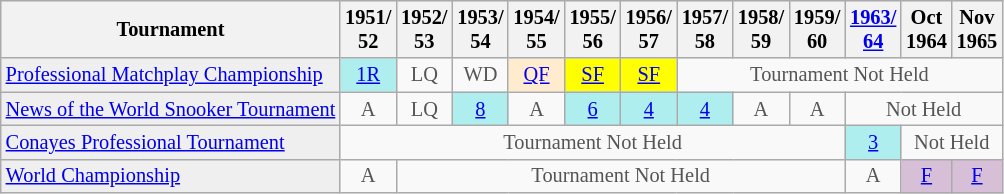<table class="wikitable"  style="font-size:85%;">
<tr style="background:#efefef;">
<th>Tournament</th>
<th>1951/<br>52</th>
<th>1952/<br>53</th>
<th>1953/<br>54</th>
<th>1954/<br>55</th>
<th>1955/<br>56</th>
<th>1956/<br>57</th>
<th>1957/<br>58</th>
<th>1958/<br>59</th>
<th>1959/<br>60</th>
<th><a href='#'>1963/<br>64</a></th>
<th>Oct<br>1964</th>
<th>Nov<br>1965</th>
</tr>
<tr>
<td style="background:#EFEFEF;"><a href='#'>Professional Matchplay Championship</a></td>
<td style="text-align:center; background:#afeeee;"><a href='#'>1R</a></td>
<td align="center" style="color:#555555;">LQ</td>
<td align="center" style="color:#555555;">WD</td>
<td style="text-align:center; background:#ffebcd;"><a href='#'>QF</a></td>
<td style="text-align:center; background:yellow;"><a href='#'>SF</a></td>
<td style="text-align:center; background:yellow;"><a href='#'>SF</a></td>
<td colspan="6" style="text-align:center; color:#555555;">Tournament Not Held</td>
</tr>
<tr>
<td style="background:#EFEFEF;"><a href='#'>News of the World Snooker Tournament</a></td>
<td align="center" style="color:#555555;">A</td>
<td align="center" style="color:#555555;">LQ</td>
<td align="center" style="background:#afeeee;"><a href='#'>8</a></td>
<td align="center" style="color:#555555;">A</td>
<td align="center" style="background:#afeeee;"><a href='#'>6</a></td>
<td align="center" style="background:#afeeee;"><a href='#'>4</a></td>
<td align="center" style="background:#afeeee;"><a href='#'>4</a></td>
<td align="center" style="color:#555555;">A</td>
<td align="center" style="color:#555555;">A</td>
<td colspan="3" style="text-align:center; color:#555555;">Not Held</td>
</tr>
<tr>
<td style="background:#EFEFEF;"><a href='#'>Conayes Professional Tournament</a></td>
<td colspan="9" style="text-align:center; color:#555555;">Tournament Not Held</td>
<td align="center" style="background:#afeeee;"><a href='#'>3</a></td>
<td colspan="2" style="text-align:center; color:#555555;">Not Held</td>
</tr>
<tr>
<td style="background:#EFEFEF;"><a href='#'>World Championship</a></td>
<td align="center" style="color:#555555;">A</td>
<td colspan="8" style="text-align:center; color:#555555;">Tournament Not Held</td>
<td align="center" style="color:#555555;">A</td>
<td style="text-align:center; background:#D8BFD8;"><a href='#'>F</a></td>
<td style="text-align:center; background:#D8BFD8;"><a href='#'>F</a></td>
</tr>
</table>
